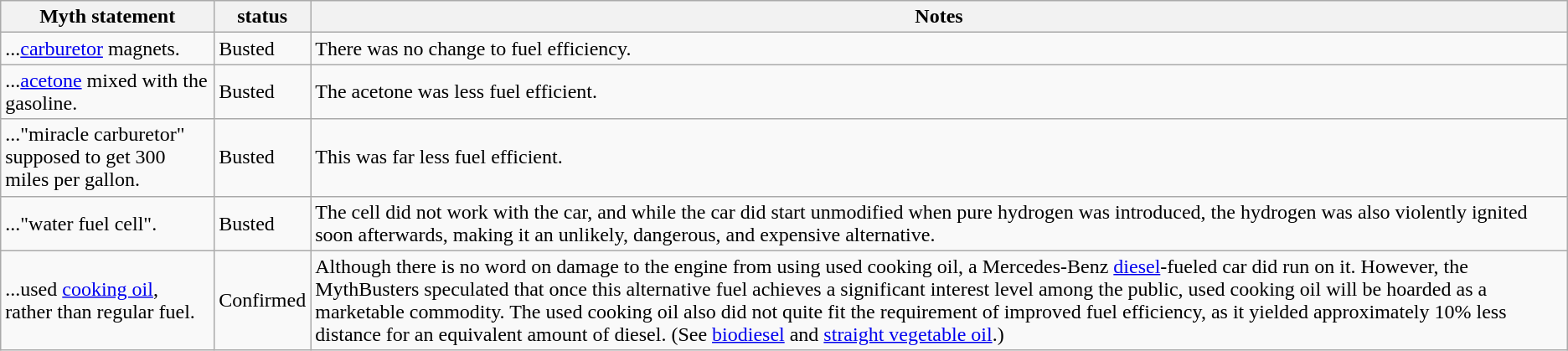<table class="wikitable plainrowheaders">
<tr>
<th>Myth statement</th>
<th>status</th>
<th>Notes</th>
</tr>
<tr>
<td>...<a href='#'>carburetor</a> magnets.</td>
<td><span>Busted</span></td>
<td>There was no change to fuel efficiency.</td>
</tr>
<tr>
<td>...<a href='#'>acetone</a> mixed with the gasoline.</td>
<td><span>Busted</span></td>
<td>The acetone was less fuel efficient.</td>
</tr>
<tr>
<td>..."miracle carburetor" supposed to get 300 miles per gallon.</td>
<td><span>Busted</span></td>
<td>This was far less fuel efficient.</td>
</tr>
<tr>
<td>..."water fuel cell".</td>
<td><span>Busted</span></td>
<td>The cell did not work with the car, and while the car did start unmodified when pure hydrogen was introduced, the hydrogen was also violently ignited soon afterwards, making it an unlikely, dangerous, and expensive alternative.</td>
</tr>
<tr>
<td>...used <a href='#'>cooking oil</a>, rather than regular fuel.</td>
<td><span>Confirmed</span></td>
<td>Although there is no word on damage to the engine from using used cooking oil, a Mercedes-Benz <a href='#'>diesel</a>-fueled car did run on it. However, the MythBusters speculated that once this alternative fuel achieves a significant interest level among the public, used cooking oil will be hoarded as a marketable commodity. The used cooking oil also did not quite fit the requirement of improved fuel efficiency, as it yielded approximately 10% less distance for an equivalent amount of diesel. (See <a href='#'>biodiesel</a> and <a href='#'>straight vegetable oil</a>.)</td>
</tr>
</table>
